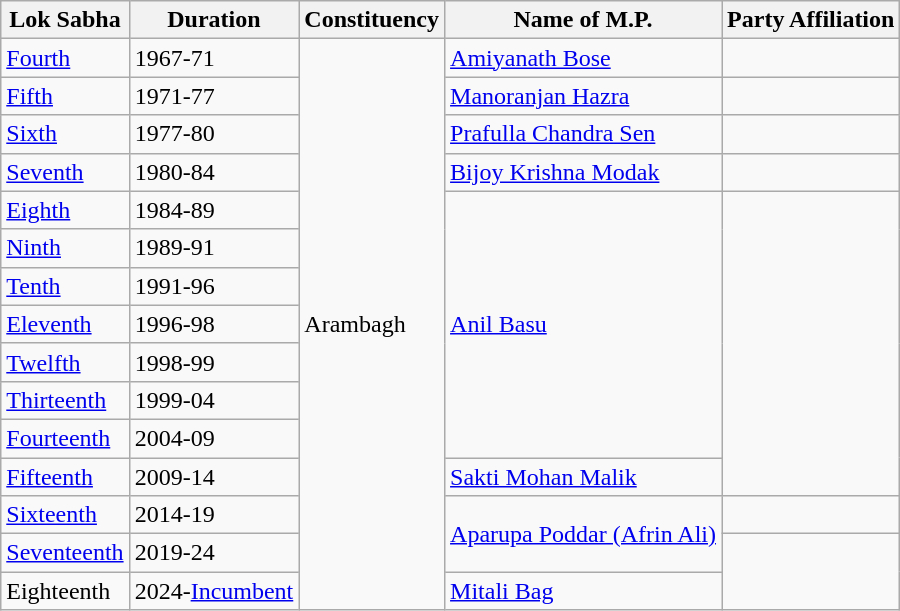<table class="wikitable sortable">
<tr>
<th>Lok Sabha</th>
<th>Duration</th>
<th>Constituency</th>
<th>Name of M.P.</th>
<th colspan=2>Party Affiliation</th>
</tr>
<tr>
<td><a href='#'>Fourth</a></td>
<td>1967-71</td>
<td rowspan="15">Arambagh</td>
<td><a href='#'>Amiyanath Bose</a></td>
<td></td>
</tr>
<tr>
<td><a href='#'>Fifth</a></td>
<td>1971-77</td>
<td><a href='#'>Manoranjan Hazra</a></td>
<td></td>
</tr>
<tr>
<td><a href='#'>Sixth</a></td>
<td>1977-80</td>
<td><a href='#'>Prafulla Chandra Sen</a></td>
<td></td>
</tr>
<tr>
<td><a href='#'>Seventh</a></td>
<td>1980-84</td>
<td><a href='#'>Bijoy Krishna Modak</a></td>
<td></td>
</tr>
<tr>
<td><a href='#'>Eighth</a></td>
<td>1984-89</td>
<td rowspan=7><a href='#'>Anil Basu</a></td>
</tr>
<tr>
<td><a href='#'>Ninth</a></td>
<td>1989-91</td>
</tr>
<tr>
<td><a href='#'>Tenth</a></td>
<td>1991-96</td>
</tr>
<tr>
<td><a href='#'>Eleventh</a></td>
<td>1996-98</td>
</tr>
<tr>
<td><a href='#'>Twelfth</a></td>
<td>1998-99</td>
</tr>
<tr>
<td><a href='#'>Thirteenth</a></td>
<td>1999-04</td>
</tr>
<tr>
<td><a href='#'>Fourteenth</a></td>
<td>2004-09</td>
</tr>
<tr>
<td><a href='#'>Fifteenth</a></td>
<td>2009-14</td>
<td><a href='#'>Sakti Mohan Malik</a></td>
</tr>
<tr>
<td><a href='#'>Sixteenth</a></td>
<td>2014-19</td>
<td rowspan=2><a href='#'>Aparupa Poddar (Afrin Ali)</a></td>
<td></td>
</tr>
<tr>
<td><a href='#'>Seventeenth</a></td>
<td>2019-24</td>
</tr>
<tr>
<td>Eighteenth</td>
<td>2024-<a href='#'>Incumbent</a></td>
<td><a href='#'>Mitali Bag</a></td>
</tr>
</table>
